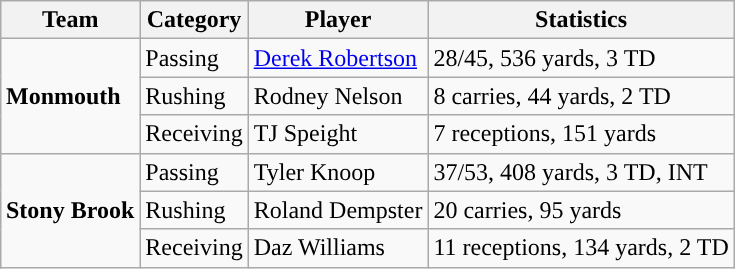<table class="wikitable" style="float: right;">
<tr>
<th>Team</th>
<th>Category</th>
<th>Player</th>
<th>Statistics</th>
</tr>
<tr>
<td rowspan=3><strong>Monmouth</strong></td>
<td>Passing</td>
<td><a href='#'>Derek Robertson</a></td>
<td>28/45, 536 yards, 3 TD</td>
</tr>
<tr>
<td>Rushing</td>
<td>Rodney Nelson</td>
<td>8 carries, 44 yards, 2 TD</td>
</tr>
<tr>
<td>Receiving</td>
<td>TJ Speight</td>
<td>7 receptions, 151 yards</td>
</tr>
<tr>
<td rowspan=3><strong>Stony Brook</strong></td>
<td>Passing</td>
<td>Tyler Knoop</td>
<td>37/53, 408 yards, 3 TD, INT</td>
</tr>
<tr>
<td>Rushing</td>
<td>Roland Dempster</td>
<td>20 carries, 95 yards</td>
</tr>
<tr>
<td>Receiving</td>
<td>Daz Williams</td>
<td>11 receptions, 134 yards, 2 TD</td>
</tr>
</table>
